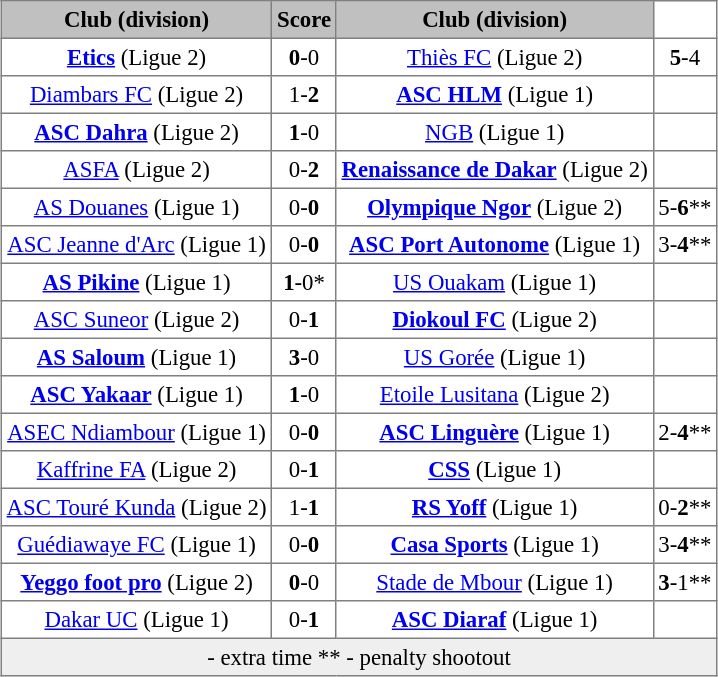<table align="center" cellpadding="3" cellspacing="0" border="1" style="font-size: 95%; border: gray solid 1px; border-collapse: collapse; text-align: center;">
<tr bgcolor="#CCCCCC" style="background-color: silver;">
<th>Club (division)</th>
<th>Score</th>
<th>Club (division)</th>
</tr>
<tr>
<td><strong><a href='#'>Etics</a></strong> (Ligue 2)</td>
<td><strong>0</strong>-0</td>
<td><a href='#'>Thiès FC</a> (Ligue 2)</td>
<td><strong>5</strong>-4</td>
</tr>
<tr>
<td><a href='#'>Diambars FC</a> (Ligue 2)</td>
<td>1-<strong>2</strong></td>
<td><strong><a href='#'>ASC HLM</a></strong> (Ligue 1)</td>
<td></td>
</tr>
<tr>
<td><strong><a href='#'>ASC Dahra</a></strong> (Ligue 2)</td>
<td><strong>1</strong>-0</td>
<td><a href='#'>NGB</a> (Ligue 1)</td>
<td></td>
</tr>
<tr>
<td><a href='#'>ASFA</a> (Ligue 2)</td>
<td>0-<strong>2</strong></td>
<td><strong><a href='#'>Renaissance de Dakar</a></strong> (Ligue 2)</td>
<td></td>
</tr>
<tr>
<td><a href='#'>AS Douanes</a> (Ligue 1)</td>
<td>0-<strong>0</strong></td>
<td><strong><a href='#'>Olympique Ngor</a></strong> (Ligue 2)</td>
<td>5-<strong>6</strong>**</td>
</tr>
<tr>
<td><a href='#'>ASC Jeanne d'Arc</a> (Ligue 1)</td>
<td>0-<strong>0</strong></td>
<td><strong><a href='#'>ASC Port Autonome</a></strong> (Ligue 1)</td>
<td>3-<strong>4</strong>**</td>
</tr>
<tr>
<td><strong><a href='#'>AS Pikine</a></strong> (Ligue 1)</td>
<td><strong>1</strong>-0*</td>
<td><a href='#'>US Ouakam</a> (Ligue 1)</td>
<td></td>
</tr>
<tr>
<td><a href='#'>ASC Suneor</a> (Ligue 2)</td>
<td>0-<strong>1</strong></td>
<td><strong><a href='#'>Diokoul FC</a></strong> (Ligue 2)</td>
<td></td>
</tr>
<tr>
<td><strong><a href='#'>AS Saloum</a></strong> (Ligue 1)</td>
<td><strong>3</strong>-0</td>
<td><a href='#'>US Gorée</a> (Ligue 1)</td>
<td></td>
</tr>
<tr>
<td><strong><a href='#'>ASC Yakaar</a></strong> (Ligue 1)</td>
<td><strong>1</strong>-0</td>
<td><a href='#'>Etoile Lusitana</a> (Ligue 2)</td>
<td></td>
</tr>
<tr>
<td><a href='#'>ASEC Ndiambour</a> (Ligue 1)</td>
<td>0-<strong>0</strong></td>
<td><strong><a href='#'>ASC Linguère</a></strong> (Ligue 1)</td>
<td>2-<strong>4</strong>**</td>
</tr>
<tr>
<td><a href='#'>Kaffrine FA</a> (Ligue 2)</td>
<td>0-<strong>1</strong></td>
<td><strong><a href='#'>CSS</a></strong> (Ligue 1)</td>
<td></td>
</tr>
<tr>
<td><a href='#'>ASC Touré Kunda</a> (Ligue 2)</td>
<td>1-<strong>1</strong></td>
<td><strong><a href='#'>RS Yoff</a></strong> (Ligue 1)</td>
<td>0-<strong>2</strong>**</td>
</tr>
<tr>
<td><a href='#'>Guédiawaye FC</a> (Ligue 1)</td>
<td>0-<strong>0</strong></td>
<td><strong><a href='#'>Casa Sports</a></strong> (Ligue 1)</td>
<td>3-<strong>4</strong>**</td>
</tr>
<tr>
<td><strong><a href='#'>Yeggo foot pro</a></strong> (Ligue 2)</td>
<td><strong>0</strong>-0</td>
<td><a href='#'>Stade de Mbour</a> (Ligue 1)</td>
<td><strong>3</strong>-1**</td>
</tr>
<tr>
<td><a href='#'>Dakar UC</a> (Ligue 1)</td>
<td>0-<strong>1</strong></td>
<td><strong><a href='#'>ASC Diaraf</a></strong> (Ligue 1)</td>
<td></td>
</tr>
<tr bgcolor="#EFEFEF">
<td colspan=4> - extra time ** - penalty shootout</td>
</tr>
</table>
